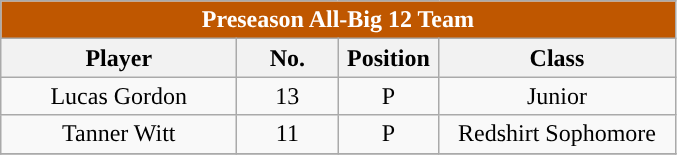<table class="wikitable" style="text-align:center">
<tr>
<td colspan="5" style= "background: #BF5700; color:white"><strong>Preseason All-Big 12 Team</strong></td>
</tr>
<tr>
<th style="width:150px; ">Player</th>
<th style="width:60px; ">No.</th>
<th style="width:60px; ">Position</th>
<th style="width:150px; ">Class</th>
</tr>
<tr>
<td>Lucas Gordon</td>
<td>13</td>
<td>P</td>
<td>Junior</td>
</tr>
<tr>
<td>Tanner Witt</td>
<td>11</td>
<td>P</td>
<td>Redshirt Sophomore</td>
</tr>
<tr>
</tr>
</table>
